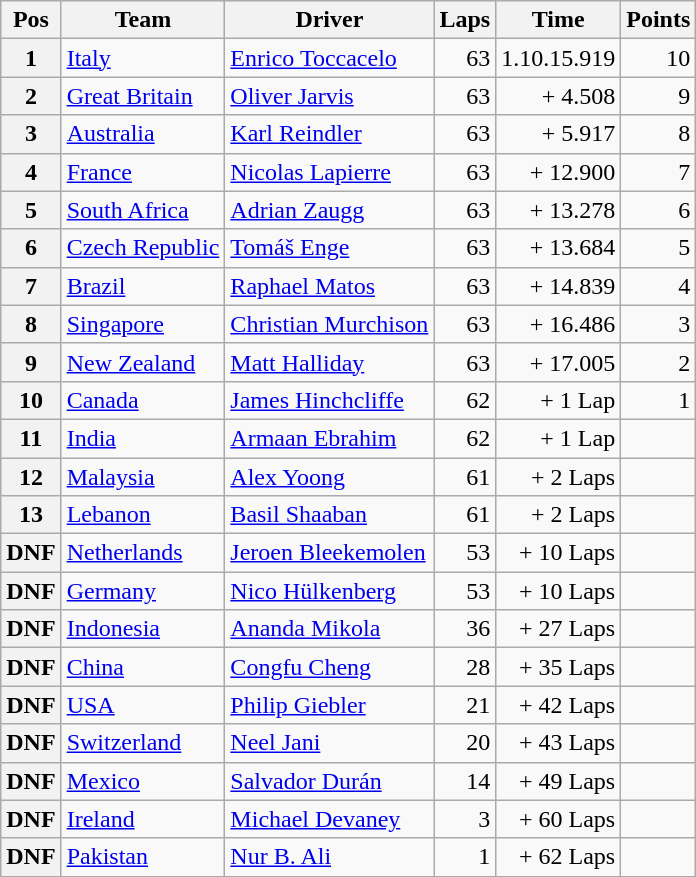<table class="wikitable">
<tr>
<th>Pos</th>
<th>Team</th>
<th>Driver</th>
<th>Laps</th>
<th>Time</th>
<th>Points</th>
</tr>
<tr>
<th>1</th>
<td> <a href='#'>Italy</a></td>
<td><a href='#'>Enrico Toccacelo</a></td>
<td align="right">63</td>
<td align="right">1.10.15.919</td>
<td align="right">10</td>
</tr>
<tr>
<th>2</th>
<td> <a href='#'>Great Britain</a></td>
<td><a href='#'>Oliver Jarvis</a></td>
<td align="right">63</td>
<td align="right">+ 4.508</td>
<td align="right">9</td>
</tr>
<tr>
<th>3</th>
<td> <a href='#'>Australia</a></td>
<td><a href='#'>Karl Reindler</a></td>
<td align="right">63</td>
<td align="right">+ 5.917</td>
<td align="right">8</td>
</tr>
<tr>
<th>4</th>
<td> <a href='#'>France</a></td>
<td><a href='#'>Nicolas Lapierre</a></td>
<td align="right">63</td>
<td align="right">+ 12.900</td>
<td align="right">7</td>
</tr>
<tr>
<th>5</th>
<td> <a href='#'>South Africa</a></td>
<td><a href='#'>Adrian Zaugg</a></td>
<td align="right">63</td>
<td align="right">+ 13.278</td>
<td align="right">6</td>
</tr>
<tr>
<th>6</th>
<td> <a href='#'>Czech Republic</a></td>
<td><a href='#'>Tomáš Enge</a></td>
<td align="right">63</td>
<td align="right">+ 13.684</td>
<td align="right">5</td>
</tr>
<tr>
<th>7</th>
<td> <a href='#'>Brazil</a></td>
<td><a href='#'>Raphael Matos</a></td>
<td align="right">63</td>
<td align="right">+ 14.839</td>
<td align="right">4</td>
</tr>
<tr>
<th>8</th>
<td> <a href='#'>Singapore</a></td>
<td><a href='#'>Christian Murchison</a></td>
<td align="right">63</td>
<td align="right">+ 16.486</td>
<td align="right">3</td>
</tr>
<tr>
<th>9</th>
<td> <a href='#'>New Zealand</a></td>
<td><a href='#'>Matt Halliday</a></td>
<td align="right">63</td>
<td align="right">+ 17.005</td>
<td align="right">2</td>
</tr>
<tr>
<th>10</th>
<td> <a href='#'>Canada</a></td>
<td><a href='#'>James Hinchcliffe</a></td>
<td align="right">62</td>
<td align="right">+ 1 Lap</td>
<td align="right">1</td>
</tr>
<tr>
<th>11</th>
<td> <a href='#'>India</a></td>
<td><a href='#'>Armaan Ebrahim</a></td>
<td align="right">62</td>
<td align="right">+ 1 Lap</td>
<td align="right"></td>
</tr>
<tr>
<th>12</th>
<td> <a href='#'>Malaysia</a></td>
<td><a href='#'>Alex Yoong</a></td>
<td align="right">61</td>
<td align="right">+ 2 Laps</td>
<td align="right"></td>
</tr>
<tr>
<th>13</th>
<td> <a href='#'>Lebanon</a></td>
<td><a href='#'>Basil Shaaban</a></td>
<td align="right">61</td>
<td align="right">+ 2 Laps</td>
<td align="right"></td>
</tr>
<tr>
<th>DNF</th>
<td> <a href='#'>Netherlands</a></td>
<td><a href='#'>Jeroen Bleekemolen</a></td>
<td align="right">53</td>
<td align="right">+ 10 Laps</td>
<td align="right"></td>
</tr>
<tr>
<th>DNF</th>
<td> <a href='#'>Germany</a></td>
<td><a href='#'>Nico Hülkenberg</a></td>
<td align="right">53</td>
<td align="right">+ 10 Laps</td>
<td align="right"></td>
</tr>
<tr>
<th>DNF</th>
<td> <a href='#'>Indonesia</a></td>
<td><a href='#'>Ananda Mikola</a></td>
<td align="right">36</td>
<td align="right">+ 27 Laps</td>
<td align="right"></td>
</tr>
<tr>
<th>DNF</th>
<td> <a href='#'>China</a></td>
<td><a href='#'>Congfu Cheng</a></td>
<td align="right">28</td>
<td align="right">+ 35 Laps</td>
<td align="right"></td>
</tr>
<tr>
<th>DNF</th>
<td> <a href='#'>USA</a></td>
<td><a href='#'>Philip Giebler</a></td>
<td align="right">21</td>
<td align="right">+ 42 Laps</td>
<td align="right"></td>
</tr>
<tr>
<th>DNF</th>
<td> <a href='#'>Switzerland</a></td>
<td><a href='#'>Neel Jani</a></td>
<td align="right">20</td>
<td align="right">+ 43 Laps</td>
<td align="right"></td>
</tr>
<tr>
<th>DNF</th>
<td> <a href='#'>Mexico</a></td>
<td><a href='#'>Salvador Durán</a></td>
<td align="right">14</td>
<td align="right">+ 49 Laps</td>
<td align="right"></td>
</tr>
<tr>
<th>DNF</th>
<td> <a href='#'>Ireland</a></td>
<td><a href='#'>Michael Devaney</a></td>
<td align="right">3</td>
<td align="right">+ 60 Laps</td>
<td align="right"></td>
</tr>
<tr>
<th>DNF</th>
<td> <a href='#'>Pakistan</a></td>
<td><a href='#'>Nur B. Ali</a></td>
<td align="right">1</td>
<td align="right">+ 62 Laps</td>
<td align="right"></td>
</tr>
</table>
